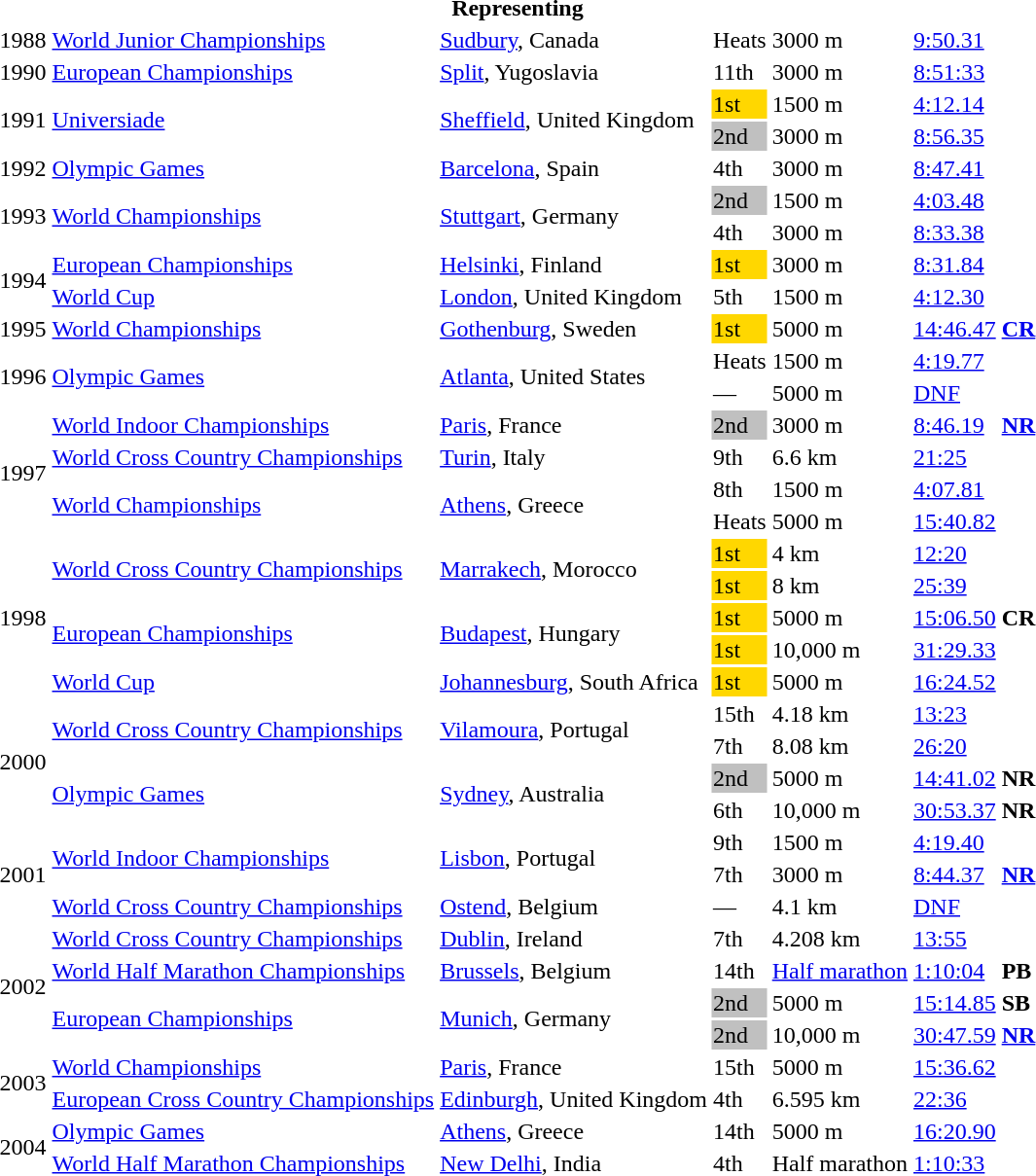<table>
<tr>
<th colspan=7>Representing </th>
</tr>
<tr>
<td>1988</td>
<td><a href='#'>World Junior Championships</a></td>
<td><a href='#'>Sudbury</a>, Canada</td>
<td>Heats</td>
<td>3000 m</td>
<td><a href='#'>9:50.31</a></td>
<td></td>
</tr>
<tr>
<td>1990</td>
<td><a href='#'>European Championships</a></td>
<td><a href='#'>Split</a>, Yugoslavia</td>
<td>11th</td>
<td>3000 m</td>
<td><a href='#'>8:51:33</a></td>
<td></td>
</tr>
<tr>
<td rowspan=2>1991</td>
<td rowspan=2><a href='#'>Universiade</a></td>
<td rowspan=2><a href='#'>Sheffield</a>, United Kingdom</td>
<td bgcolor=gold>1st</td>
<td>1500 m</td>
<td><a href='#'>4:12.14</a></td>
<td></td>
</tr>
<tr>
<td bgcolor=silver>2nd</td>
<td>3000 m</td>
<td><a href='#'>8:56.35</a></td>
<td></td>
</tr>
<tr>
<td>1992</td>
<td><a href='#'>Olympic Games</a></td>
<td><a href='#'>Barcelona</a>, Spain</td>
<td>4th</td>
<td>3000 m</td>
<td><a href='#'>8:47.41</a></td>
<td></td>
</tr>
<tr>
<td rowspan=2>1993</td>
<td rowspan=2><a href='#'>World Championships</a></td>
<td rowspan=2><a href='#'>Stuttgart</a>, Germany</td>
<td bgcolor=silver>2nd</td>
<td>1500 m</td>
<td><a href='#'>4:03.48</a></td>
<td></td>
</tr>
<tr>
<td>4th</td>
<td>3000 m</td>
<td><a href='#'>8:33.38</a></td>
<td></td>
</tr>
<tr>
<td rowspan=2>1994</td>
<td><a href='#'>European Championships</a></td>
<td><a href='#'>Helsinki</a>, Finland</td>
<td bgcolor=gold>1st</td>
<td>3000 m</td>
<td><a href='#'>8:31.84</a></td>
<td></td>
</tr>
<tr>
<td><a href='#'>World Cup</a></td>
<td><a href='#'>London</a>, United Kingdom</td>
<td>5th</td>
<td>1500 m</td>
<td><a href='#'>4:12.30</a></td>
<td></td>
</tr>
<tr>
<td>1995</td>
<td><a href='#'>World Championships</a></td>
<td><a href='#'>Gothenburg</a>, Sweden</td>
<td bgcolor=gold>1st</td>
<td>5000 m</td>
<td><a href='#'>14:46.47</a></td>
<td><strong><a href='#'>CR</a></strong></td>
</tr>
<tr>
<td rowspan=2>1996</td>
<td rowspan=2><a href='#'>Olympic Games</a></td>
<td rowspan=2><a href='#'>Atlanta</a>, United States</td>
<td>Heats</td>
<td>1500 m</td>
<td><a href='#'>4:19.77</a></td>
<td></td>
</tr>
<tr>
<td>—</td>
<td>5000 m</td>
<td><a href='#'>DNF</a></td>
<td></td>
</tr>
<tr>
<td rowspan=4>1997</td>
<td><a href='#'>World Indoor Championships</a></td>
<td><a href='#'>Paris</a>, France</td>
<td bgcolor=silver>2nd</td>
<td>3000 m</td>
<td><a href='#'>8:46.19</a></td>
<td><strong><a href='#'>NR</a></strong></td>
</tr>
<tr>
<td><a href='#'>World Cross Country Championships</a></td>
<td><a href='#'>Turin</a>, Italy</td>
<td>9th</td>
<td>6.6 km</td>
<td><a href='#'>21:25</a></td>
<td></td>
</tr>
<tr>
<td rowspan=2><a href='#'>World Championships</a></td>
<td rowspan=2><a href='#'>Athens</a>, Greece</td>
<td>8th</td>
<td>1500 m</td>
<td><a href='#'>4:07.81</a></td>
<td></td>
</tr>
<tr>
<td>Heats</td>
<td>5000 m</td>
<td><a href='#'>15:40.82</a></td>
<td></td>
</tr>
<tr>
<td rowspan=5>1998</td>
<td rowspan=2><a href='#'>World Cross Country Championships</a></td>
<td rowspan=2><a href='#'>Marrakech</a>, Morocco</td>
<td bgcolor=gold>1st</td>
<td>4 km</td>
<td><a href='#'>12:20</a></td>
<td></td>
</tr>
<tr>
<td bgcolor=gold>1st</td>
<td>8 km</td>
<td><a href='#'>25:39</a></td>
<td></td>
</tr>
<tr>
<td rowspan=2><a href='#'>European Championships</a></td>
<td rowspan=2><a href='#'>Budapest</a>, Hungary</td>
<td bgcolor=gold>1st</td>
<td>5000 m</td>
<td><a href='#'>15:06.50</a></td>
<td><strong>CR</strong></td>
</tr>
<tr>
<td bgcolor=gold>1st</td>
<td>10,000 m</td>
<td><a href='#'>31:29.33</a></td>
<td></td>
</tr>
<tr>
<td><a href='#'>World Cup</a></td>
<td><a href='#'>Johannesburg</a>, South Africa</td>
<td bgcolor=gold>1st</td>
<td>5000 m</td>
<td><a href='#'>16:24.52</a></td>
<td></td>
</tr>
<tr>
<td rowspan=4>2000</td>
<td rowspan=2><a href='#'>World Cross Country Championships</a></td>
<td rowspan=2><a href='#'>Vilamoura</a>, Portugal</td>
<td>15th</td>
<td>4.18 km</td>
<td><a href='#'>13:23</a></td>
<td></td>
</tr>
<tr>
<td>7th</td>
<td>8.08 km</td>
<td><a href='#'>26:20</a></td>
<td></td>
</tr>
<tr>
<td rowspan=2><a href='#'>Olympic Games</a></td>
<td rowspan=2><a href='#'>Sydney</a>, Australia</td>
<td bgcolor=silver>2nd</td>
<td>5000 m</td>
<td><a href='#'>14:41.02</a></td>
<td><strong>NR</strong></td>
</tr>
<tr>
<td>6th</td>
<td>10,000 m</td>
<td><a href='#'>30:53.37</a></td>
<td><strong>NR</strong></td>
</tr>
<tr>
<td rowspan=3>2001</td>
<td rowspan=2><a href='#'>World Indoor Championships</a></td>
<td rowspan=2><a href='#'>Lisbon</a>, Portugal</td>
<td>9th</td>
<td>1500 m</td>
<td><a href='#'>4:19.40</a></td>
<td></td>
</tr>
<tr>
<td>7th</td>
<td>3000 m</td>
<td><a href='#'>8:44.37</a></td>
<td><strong><a href='#'>NR</a></strong></td>
</tr>
<tr>
<td><a href='#'>World Cross Country Championships</a></td>
<td><a href='#'>Ostend</a>, Belgium</td>
<td>—</td>
<td>4.1 km</td>
<td><a href='#'>DNF</a></td>
<td></td>
</tr>
<tr>
<td rowspan=4>2002</td>
<td><a href='#'>World Cross Country Championships</a></td>
<td><a href='#'>Dublin</a>, Ireland</td>
<td>7th</td>
<td>4.208 km</td>
<td><a href='#'>13:55</a></td>
<td></td>
</tr>
<tr>
<td><a href='#'>World Half Marathon Championships</a></td>
<td><a href='#'>Brussels</a>, Belgium</td>
<td>14th</td>
<td><a href='#'>Half marathon</a></td>
<td><a href='#'>1:10:04</a></td>
<td><strong>PB</strong></td>
</tr>
<tr>
<td rowspan=2><a href='#'>European Championships</a></td>
<td rowspan=2><a href='#'>Munich</a>, Germany</td>
<td bgcolor=silver>2nd</td>
<td>5000 m</td>
<td><a href='#'>15:14.85</a></td>
<td><strong>SB</strong></td>
</tr>
<tr>
<td bgcolor=silver>2nd</td>
<td>10,000 m</td>
<td><a href='#'>30:47.59</a></td>
<td><strong><a href='#'>NR</a></strong></td>
</tr>
<tr>
<td rowspan=2>2003</td>
<td><a href='#'>World Championships</a></td>
<td><a href='#'>Paris</a>, France</td>
<td>15th</td>
<td>5000 m</td>
<td><a href='#'>15:36.62</a></td>
<td></td>
</tr>
<tr>
<td><a href='#'>European Cross Country Championships</a></td>
<td><a href='#'>Edinburgh</a>, United Kingdom</td>
<td>4th</td>
<td>6.595 km</td>
<td><a href='#'>22:36</a></td>
<td></td>
</tr>
<tr>
<td rowspan=2>2004</td>
<td><a href='#'>Olympic Games</a></td>
<td><a href='#'>Athens</a>, Greece</td>
<td>14th</td>
<td>5000 m</td>
<td><a href='#'>16:20.90</a></td>
<td></td>
</tr>
<tr>
<td><a href='#'>World Half Marathon Championships</a></td>
<td><a href='#'>New Delhi</a>, India</td>
<td>4th</td>
<td>Half marathon</td>
<td><a href='#'>1:10:33</a></td>
<td></td>
</tr>
</table>
